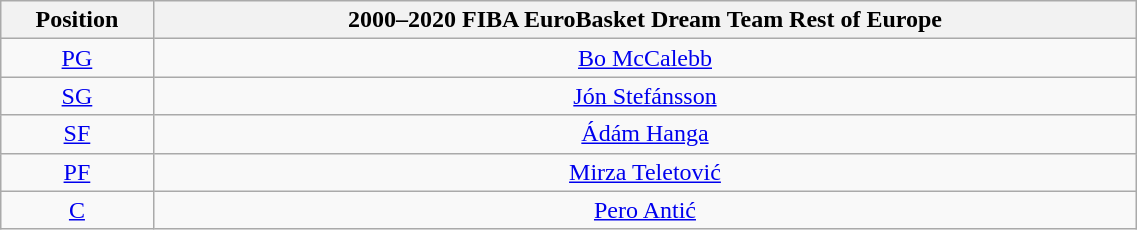<table class="wikitable" style="text-align:center; width: 60%">
<tr>
<th>Position</th>
<th>2000–2020 FIBA EuroBasket Dream Team Rest of Europe</th>
</tr>
<tr>
<td><a href='#'>PG</a></td>
<td> <a href='#'>Bo McCalebb</a></td>
</tr>
<tr>
<td><a href='#'>SG</a></td>
<td> <a href='#'>Jón Stefánsson</a></td>
</tr>
<tr>
<td><a href='#'>SF</a></td>
<td> <a href='#'>Ádám Hanga</a></td>
</tr>
<tr>
<td><a href='#'>PF</a></td>
<td> <a href='#'>Mirza Teletović</a></td>
</tr>
<tr>
<td><a href='#'>C</a></td>
<td> <a href='#'>Pero Antić</a></td>
</tr>
</table>
